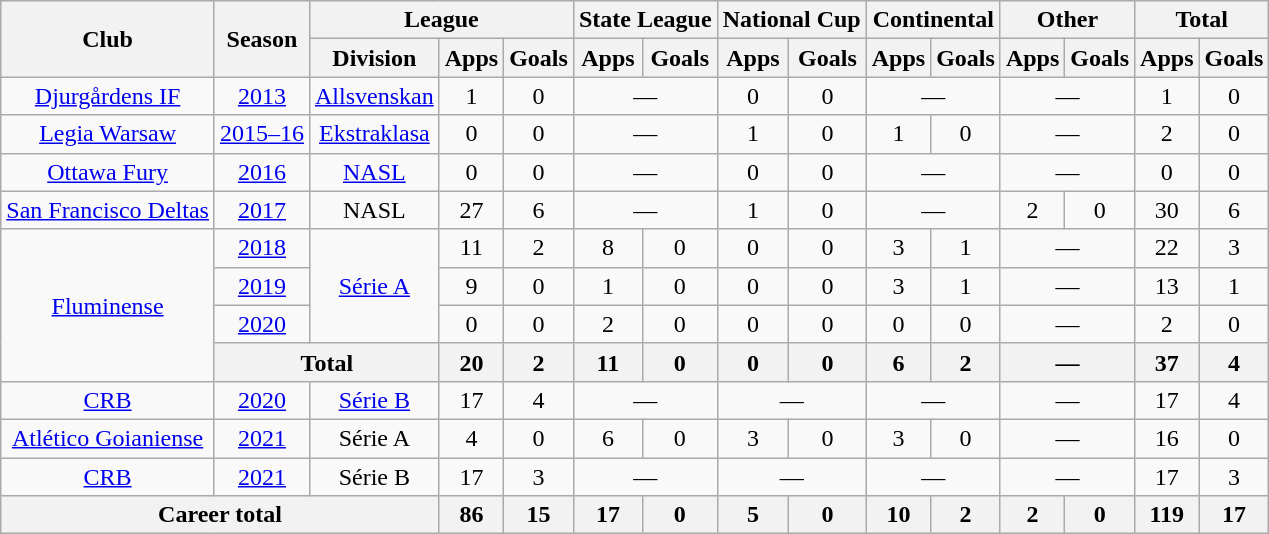<table class="wikitable" style="text-align: center;">
<tr>
<th rowspan="2">Club</th>
<th rowspan="2">Season</th>
<th colspan="3">League</th>
<th colspan="2">State League</th>
<th colspan="2">National Cup</th>
<th colspan="2">Continental</th>
<th colspan="2">Other</th>
<th colspan="2">Total</th>
</tr>
<tr>
<th>Division</th>
<th>Apps</th>
<th>Goals</th>
<th>Apps</th>
<th>Goals</th>
<th>Apps</th>
<th>Goals</th>
<th>Apps</th>
<th>Goals</th>
<th>Apps</th>
<th>Goals</th>
<th>Apps</th>
<th>Goals</th>
</tr>
<tr>
<td valign="center"><a href='#'>Djurgårdens IF</a></td>
<td><a href='#'>2013</a></td>
<td><a href='#'>Allsvenskan</a></td>
<td>1</td>
<td>0</td>
<td colspan="2">—</td>
<td>0</td>
<td>0</td>
<td colspan="2">—</td>
<td colspan="2">—</td>
<td>1</td>
<td>0</td>
</tr>
<tr>
<td valign="center"><a href='#'>Legia Warsaw</a></td>
<td><a href='#'>2015–16</a></td>
<td><a href='#'>Ekstraklasa</a></td>
<td>0</td>
<td>0</td>
<td colspan="2">—</td>
<td>1</td>
<td>0</td>
<td>1</td>
<td>0</td>
<td colspan="2">—</td>
<td>2</td>
<td>0</td>
</tr>
<tr>
<td valign="center"><a href='#'>Ottawa Fury</a></td>
<td><a href='#'>2016</a></td>
<td><a href='#'>NASL</a></td>
<td>0</td>
<td>0</td>
<td colspan="2">—</td>
<td>0</td>
<td>0</td>
<td colspan="2">—</td>
<td colspan="2">—</td>
<td>0</td>
<td>0</td>
</tr>
<tr>
<td valign="center"><a href='#'>San Francisco Deltas</a></td>
<td><a href='#'>2017</a></td>
<td>NASL</td>
<td>27</td>
<td>6</td>
<td colspan="2">—</td>
<td>1</td>
<td>0</td>
<td colspan="2">—</td>
<td>2</td>
<td>0</td>
<td>30</td>
<td>6</td>
</tr>
<tr>
<td rowspan="4" valign="center"><a href='#'>Fluminense</a></td>
<td><a href='#'>2018</a></td>
<td rowspan="3" valign="center"><a href='#'>Série A</a></td>
<td>11</td>
<td>2</td>
<td>8</td>
<td>0</td>
<td>0</td>
<td>0</td>
<td>3</td>
<td>1</td>
<td colspan="2">—</td>
<td>22</td>
<td>3</td>
</tr>
<tr>
<td><a href='#'>2019</a></td>
<td>9</td>
<td>0</td>
<td>1</td>
<td>0</td>
<td>0</td>
<td>0</td>
<td>3</td>
<td>1</td>
<td colspan="2">—</td>
<td>13</td>
<td>1</td>
</tr>
<tr>
<td><a href='#'>2020</a></td>
<td>0</td>
<td>0</td>
<td>2</td>
<td>0</td>
<td>0</td>
<td>0</td>
<td>0</td>
<td>0</td>
<td colspan="2">—</td>
<td>2</td>
<td>0</td>
</tr>
<tr>
<th colspan="2">Total</th>
<th>20</th>
<th>2</th>
<th>11</th>
<th>0</th>
<th>0</th>
<th>0</th>
<th>6</th>
<th>2</th>
<th colspan="2">—</th>
<th>37</th>
<th>4</th>
</tr>
<tr>
<td valign="center"><a href='#'>CRB</a></td>
<td><a href='#'>2020</a></td>
<td><a href='#'>Série B</a></td>
<td>17</td>
<td>4</td>
<td colspan="2">—</td>
<td colspan="2">—</td>
<td colspan="2">—</td>
<td colspan="2">—</td>
<td>17</td>
<td>4</td>
</tr>
<tr>
<td valign="center"><a href='#'>Atlético Goianiense</a></td>
<td><a href='#'>2021</a></td>
<td>Série A</td>
<td>4</td>
<td>0</td>
<td>6</td>
<td>0</td>
<td>3</td>
<td>0</td>
<td>3</td>
<td>0</td>
<td colspan="2">—</td>
<td>16</td>
<td>0</td>
</tr>
<tr>
<td valign="center"><a href='#'>CRB</a></td>
<td><a href='#'>2021</a></td>
<td>Série B</td>
<td>17</td>
<td>3</td>
<td colspan="2">—</td>
<td colspan="2">—</td>
<td colspan="2">—</td>
<td colspan="2">—</td>
<td>17</td>
<td>3</td>
</tr>
<tr>
<th colspan="3">Career total</th>
<th>86</th>
<th>15</th>
<th>17</th>
<th>0</th>
<th>5</th>
<th>0</th>
<th>10</th>
<th>2</th>
<th>2</th>
<th>0</th>
<th>119</th>
<th>17</th>
</tr>
</table>
